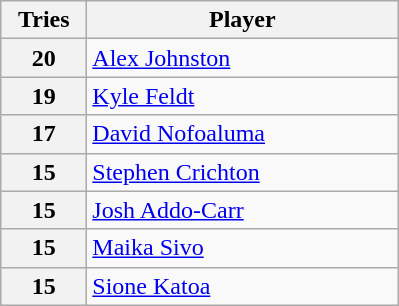<table class="wikitable" style="text-align:left;">
<tr>
<th width=50>Tries</th>
<th width=200>Player</th>
</tr>
<tr>
<th>20</th>
<td> <a href='#'>Alex Johnston</a></td>
</tr>
<tr>
<th>19</th>
<td> <a href='#'>Kyle Feldt</a></td>
</tr>
<tr>
<th>17</th>
<td> <a href='#'>David Nofoaluma</a></td>
</tr>
<tr>
<th>15</th>
<td> <a href='#'>Stephen Crichton</a></td>
</tr>
<tr>
<th>15</th>
<td> <a href='#'>Josh Addo-Carr</a></td>
</tr>
<tr>
<th>15</th>
<td> <a href='#'>Maika Sivo</a></td>
</tr>
<tr>
<th>15</th>
<td> <a href='#'>Sione Katoa</a></td>
</tr>
</table>
